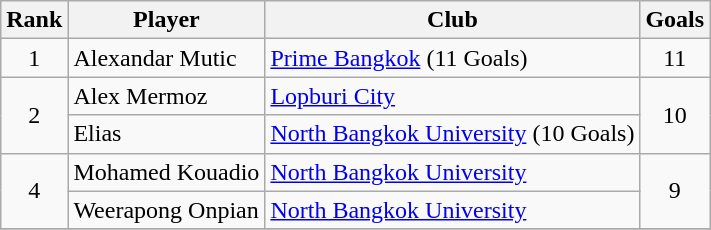<table class="wikitable" style="text-align:center">
<tr>
<th>Rank</th>
<th>Player</th>
<th>Club</th>
<th>Goals</th>
</tr>
<tr>
<td>1</td>
<td align="left"> Alexandar Mutic</td>
<td align="left"><a href='#'>Prime Bangkok</a> (11 Goals)</td>
<td>11</td>
</tr>
<tr>
<td rowspan="2">2</td>
<td align="left"> Alex Mermoz</td>
<td align="left"><a href='#'>Lopburi City</a></td>
<td rowspan="2">10</td>
</tr>
<tr>
<td align="left"> Elias</td>
<td align="left"><a href='#'>North Bangkok University</a> (10 Goals)</td>
</tr>
<tr>
<td rowspan="2">4</td>
<td align="left"> Mohamed Kouadio</td>
<td align="left"><a href='#'>North Bangkok University</a></td>
<td rowspan="2">9</td>
</tr>
<tr>
<td align="left"> Weerapong Onpian</td>
<td align="left"><a href='#'>North Bangkok University</a></td>
</tr>
<tr>
</tr>
</table>
